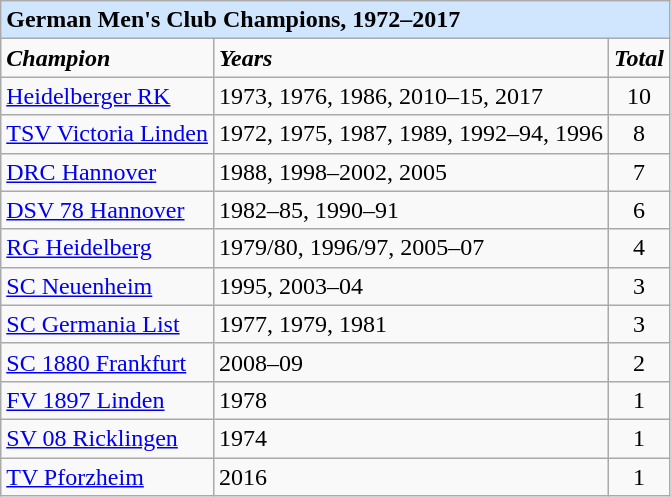<table class="wikitable">
<tr>
<td style="background: #D0E6FF;" colspan="3"><strong>German Men's Club Champions, 1972–2017</strong></td>
</tr>
<tr>
<td><strong><em>Champion</em></strong></td>
<td><strong><em>Years</em></strong></td>
<td><strong><em>Total</em></strong></td>
</tr>
<tr>
<td><a href='#'>Heidelberger RK</a></td>
<td>1973, 1976, 1986, 2010–15, 2017</td>
<td style="border-collapse:collapse; text-align:center;">10</td>
</tr>
<tr>
<td><a href='#'>TSV Victoria Linden</a></td>
<td>1972, 1975, 1987, 1989, 1992–94, 1996</td>
<td style="border-collapse:collapse; text-align:center;">8</td>
</tr>
<tr>
<td><a href='#'>DRC Hannover</a></td>
<td>1988, 1998–2002, 2005</td>
<td style="border-collapse:collapse; text-align:center;">7</td>
</tr>
<tr>
<td><a href='#'>DSV 78 Hannover</a></td>
<td>1982–85, 1990–91</td>
<td style="border-collapse:collapse; text-align:center;">6</td>
</tr>
<tr>
<td><a href='#'>RG Heidelberg</a></td>
<td>1979/80, 1996/97, 2005–07</td>
<td style="border-collapse:collapse; text-align:center;">4</td>
</tr>
<tr>
<td><a href='#'>SC Neuenheim</a></td>
<td>1995, 2003–04</td>
<td style="border-collapse:collapse; text-align:center;">3</td>
</tr>
<tr>
<td><a href='#'>SC Germania List</a></td>
<td>1977, 1979, 1981</td>
<td style="border-collapse:collapse; text-align:center;">3</td>
</tr>
<tr>
<td><a href='#'>SC 1880 Frankfurt</a></td>
<td>2008–09</td>
<td style="border-collapse:collapse; text-align:center;">2</td>
</tr>
<tr>
<td><a href='#'>FV 1897 Linden</a></td>
<td>1978</td>
<td style="border-collapse:collapse; text-align:center;">1</td>
</tr>
<tr>
<td><a href='#'>SV 08 Ricklingen</a></td>
<td>1974</td>
<td style="border-collapse:collapse; text-align:center;">1</td>
</tr>
<tr>
<td><a href='#'>TV Pforzheim</a></td>
<td>2016</td>
<td style="border-collapse:collapse; text-align:center;">1</td>
</tr>
</table>
